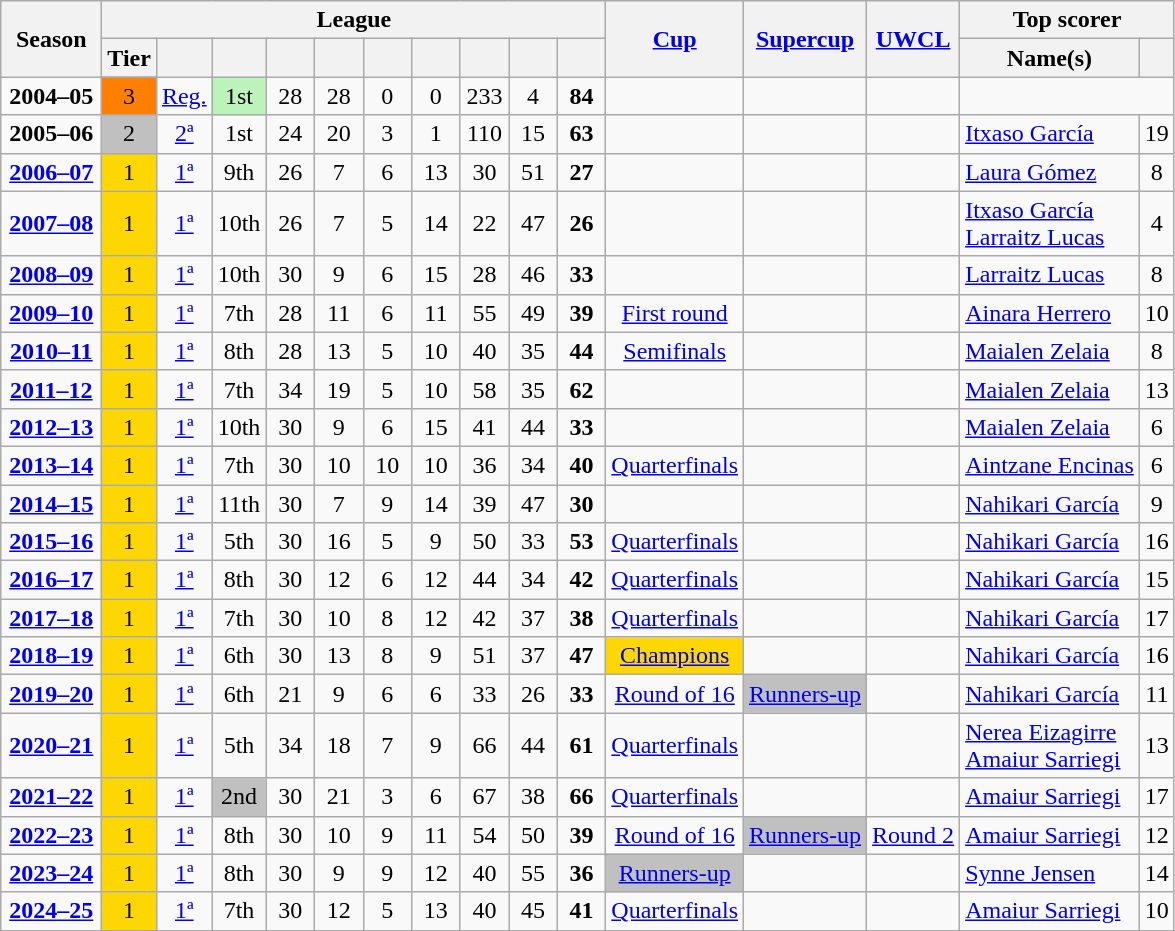<table class="wikitable" style="text-align: center;">
<tr>
<th rowspan=2 width=60>Season</th>
<th colspan=10>League</th>
<th rowspan=2 width=40 align=center><a href='#'>Cup</a></th>
<th rowspan=2><a href='#'>Supercup</a></th>
<th rowspan=2><a href='#'>UWCL</a></th>
<th colspan=2>Top scorer</th>
</tr>
<tr>
<th>Tier</th>
<th></th>
<th></th>
<th width=25></th>
<th width=25></th>
<th width=25></th>
<th width=25></th>
<th width=25></th>
<th width=25></th>
<th width=25></th>
<th>Name(s)</th>
<th></th>
</tr>
<tr>
<td><strong>2004–05</strong></td>
<td bgcolor=#FF7F00>3</td>
<td><a href='#'>Reg.</a></td>
<td bgcolor="#bbf3bb">1st</td>
<td>28</td>
<td>28</td>
<td>0</td>
<td>0</td>
<td>233</td>
<td>4</td>
<td><strong>84</strong></td>
<td></td>
<td></td>
<td></td>
<td colspan="2"></td>
</tr>
<tr>
<td><strong>2005–06</strong></td>
<td bgcolor=silver>2</td>
<td><a href='#'>2ª</a></td>
<td>1st</td>
<td>24</td>
<td>20</td>
<td>3</td>
<td>1</td>
<td>110</td>
<td>15</td>
<td><strong>63</strong></td>
<td></td>
<td></td>
<td></td>
<td align="left"> <a href='#'>Itxaso García</a></td>
<td>19</td>
</tr>
<tr>
<td><strong><a href='#'>2006–07</a></strong></td>
<td bgcolor=gold>1</td>
<td><a href='#'>1ª</a></td>
<td>9th</td>
<td>26</td>
<td>7</td>
<td>6</td>
<td>13</td>
<td>30</td>
<td>51</td>
<td><strong>27</strong></td>
<td></td>
<td></td>
<td></td>
<td align="left"> <a href='#'>Laura Gómez</a></td>
<td>8</td>
</tr>
<tr>
<td><strong><a href='#'>2007–08</a></strong></td>
<td bgcolor=gold>1</td>
<td><a href='#'>1ª</a></td>
<td>10th</td>
<td>26</td>
<td>7</td>
<td>5</td>
<td>14</td>
<td>22</td>
<td>47</td>
<td><strong>26</strong></td>
<td></td>
<td></td>
<td></td>
<td align="left"> <a href='#'>Itxaso García</a><br> <a href='#'>Larraitz Lucas</a></td>
<td>4</td>
</tr>
<tr>
<td><strong><a href='#'>2008–09</a></strong></td>
<td bgcolor=gold>1</td>
<td><a href='#'>1ª</a></td>
<td>10th</td>
<td>30</td>
<td>9</td>
<td>6</td>
<td>15</td>
<td>28</td>
<td>46</td>
<td><strong>33</strong></td>
<td></td>
<td></td>
<td></td>
<td align="left"> <a href='#'>Larraitz Lucas</a></td>
<td>8</td>
</tr>
<tr>
<td><strong><a href='#'>2009–10</a></strong></td>
<td bgcolor=gold>1</td>
<td><a href='#'>1ª</a></td>
<td>7th</td>
<td>28</td>
<td>11</td>
<td>6</td>
<td>11</td>
<td>55</td>
<td>49</td>
<td><strong>39</strong></td>
<td><a href='#'>First round</a></td>
<td></td>
<td></td>
<td align="left"> <a href='#'>Ainara Herrero</a></td>
<td>10</td>
</tr>
<tr>
<td><strong><a href='#'>2010–11</a></strong></td>
<td bgcolor=gold>1</td>
<td><a href='#'>1ª</a></td>
<td>8th</td>
<td>28</td>
<td>13</td>
<td>5</td>
<td>10</td>
<td>40</td>
<td>35</td>
<td><strong>44</strong></td>
<td><a href='#'>Semifinals</a></td>
<td></td>
<td></td>
<td align="left"> <a href='#'>Maialen Zelaia</a></td>
<td>8</td>
</tr>
<tr>
<td><strong><a href='#'>2011–12</a></strong></td>
<td bgcolor=gold>1</td>
<td><a href='#'>1ª</a></td>
<td>7th</td>
<td>34</td>
<td>19</td>
<td>5</td>
<td>10</td>
<td>58</td>
<td>35</td>
<td><strong>62</strong></td>
<td></td>
<td></td>
<td></td>
<td align="left"> <a href='#'>Maialen Zelaia</a></td>
<td>13</td>
</tr>
<tr>
<td><strong><a href='#'>2012–13</a></strong></td>
<td bgcolor=gold>1</td>
<td><a href='#'>1ª</a></td>
<td>10th</td>
<td>30</td>
<td>9</td>
<td>6</td>
<td>15</td>
<td>41</td>
<td>44</td>
<td><strong>33</strong></td>
<td></td>
<td></td>
<td></td>
<td align="left"> <a href='#'>Maialen Zelaia</a></td>
<td>6</td>
</tr>
<tr>
<td><strong><a href='#'>2013–14</a></strong></td>
<td bgcolor=gold>1</td>
<td><a href='#'>1ª</a></td>
<td>7th</td>
<td>30</td>
<td>10</td>
<td>10</td>
<td>10</td>
<td>36</td>
<td>34</td>
<td><strong>40</strong></td>
<td><a href='#'>Quarterfinals</a></td>
<td></td>
<td></td>
<td align="left"> <a href='#'>Aintzane Encinas</a></td>
<td>6</td>
</tr>
<tr>
<td><strong><a href='#'>2014–15</a></strong></td>
<td bgcolor=gold>1</td>
<td><a href='#'>1ª</a></td>
<td>11th</td>
<td>30</td>
<td>7</td>
<td>9</td>
<td>14</td>
<td>39</td>
<td>47</td>
<td><strong>30</strong></td>
<td></td>
<td></td>
<td></td>
<td align="left"> <a href='#'>Nahikari García</a></td>
<td>9</td>
</tr>
<tr>
<td><strong><a href='#'>2015–16</a></strong></td>
<td bgcolor=gold>1</td>
<td><a href='#'>1ª</a></td>
<td>5th</td>
<td>30</td>
<td>16</td>
<td>5</td>
<td>9</td>
<td>50</td>
<td>33</td>
<td><strong>53</strong></td>
<td><a href='#'>Quarterfinals</a></td>
<td></td>
<td></td>
<td align="left"> <a href='#'>Nahikari García</a></td>
<td>16</td>
</tr>
<tr>
<td><strong><a href='#'>2016–17</a></strong></td>
<td bgcolor=gold>1</td>
<td><a href='#'>1ª</a></td>
<td>8th</td>
<td>30</td>
<td>12</td>
<td>6</td>
<td>12</td>
<td>44</td>
<td>34</td>
<td><strong>42</strong></td>
<td><a href='#'>Quarterfinals</a></td>
<td></td>
<td></td>
<td align="left"> <a href='#'>Nahikari García</a></td>
<td>15</td>
</tr>
<tr>
<td><strong><a href='#'>2017–18</a></strong></td>
<td bgcolor=gold>1</td>
<td><a href='#'>1ª</a></td>
<td>7th</td>
<td>30</td>
<td>10</td>
<td>8</td>
<td>12</td>
<td>42</td>
<td>37</td>
<td><strong>38</strong></td>
<td><a href='#'>Quarterfinals</a></td>
<td></td>
<td></td>
<td align="left"> <a href='#'>Nahikari García</a></td>
<td>17</td>
</tr>
<tr>
<td><strong><a href='#'>2018–19</a></strong></td>
<td bgcolor=gold>1</td>
<td><a href='#'>1ª</a></td>
<td>6th</td>
<td>30</td>
<td>13</td>
<td>8</td>
<td>9</td>
<td>51</td>
<td>37</td>
<td><strong>47</strong></td>
<td bgcolor=gold><a href='#'>Champions</a></td>
<td></td>
<td></td>
<td align="left"> <a href='#'>Nahikari García</a></td>
<td>16</td>
</tr>
<tr>
<td><a href='#'><strong>2019–20</strong></a></td>
<td bgcolor=gold>1</td>
<td><a href='#'>1ª</a></td>
<td>6th</td>
<td>21</td>
<td>9</td>
<td>6</td>
<td>6</td>
<td>33</td>
<td>26</td>
<td><strong>33</strong></td>
<td><a href='#'>Round of 16</a></td>
<td bgcolor=silver><a href='#'>Runners-up</a></td>
<td></td>
<td align="left"> <a href='#'>Nahikari García</a></td>
<td>11</td>
</tr>
<tr>
<td><a href='#'><strong>2020–21</strong></a></td>
<td bgcolor=gold>1</td>
<td><a href='#'>1ª</a></td>
<td>5th</td>
<td>34</td>
<td>18</td>
<td>7</td>
<td>9</td>
<td>66</td>
<td>44</td>
<td><strong>61</strong></td>
<td><a href='#'>Quarterfinals</a></td>
<td></td>
<td></td>
<td align="left"> <a href='#'>Nerea Eizagirre</a><br> <a href='#'>Amaiur Sarriegi</a></td>
<td>13</td>
</tr>
<tr>
<td><a href='#'><strong>2021–22</strong></a></td>
<td bgcolor=gold>1</td>
<td><a href='#'>1ª</a></td>
<td bgcolor=silver>2nd</td>
<td>30</td>
<td>21</td>
<td>3</td>
<td>6</td>
<td>67</td>
<td>38</td>
<td><strong>66</strong></td>
<td><a href='#'>Quarterfinals</a></td>
<td></td>
<td></td>
<td align="left"> <a href='#'>Amaiur Sarriegi</a></td>
<td>17</td>
</tr>
<tr>
<td><a href='#'><strong>2022–23</strong></a></td>
<td bgcolor=gold>1</td>
<td><a href='#'>1ª</a></td>
<td>8th</td>
<td>30</td>
<td>10</td>
<td>9</td>
<td>11</td>
<td>54</td>
<td>50</td>
<td><strong>39</strong></td>
<td><a href='#'>Round of 16</a></td>
<td bgcolor=silver><a href='#'>Runners-up</a></td>
<td><a href='#'>Round 2</a></td>
<td align="left"> <a href='#'>Amaiur Sarriegi</a></td>
<td>12</td>
</tr>
<tr>
<td><a href='#'><strong>2023–24</strong></a></td>
<td bgcolor=gold>1</td>
<td><a href='#'>1ª</a></td>
<td>8th</td>
<td>30</td>
<td>9</td>
<td>9</td>
<td>12</td>
<td>40</td>
<td>55</td>
<td><strong>36</strong></td>
<td bgcolor=silver><a href='#'>Runners-up</a></td>
<td></td>
<td></td>
<td align="left"> <a href='#'>Synne Jensen</a></td>
<td>14</td>
</tr>
<tr>
<td><a href='#'><strong>2024–25</strong></a></td>
<td bgcolor=gold>1</td>
<td><a href='#'>1ª</a></td>
<td>7th</td>
<td>30</td>
<td>12</td>
<td>5</td>
<td>13</td>
<td>40</td>
<td>45</td>
<td><strong>41</strong></td>
<td><a href='#'>Quarterfinals</a></td>
<td></td>
<td></td>
<td align="left"> <a href='#'>Amaiur Sarriegi</a></td>
<td>10</td>
</tr>
<tr>
</tr>
</table>
